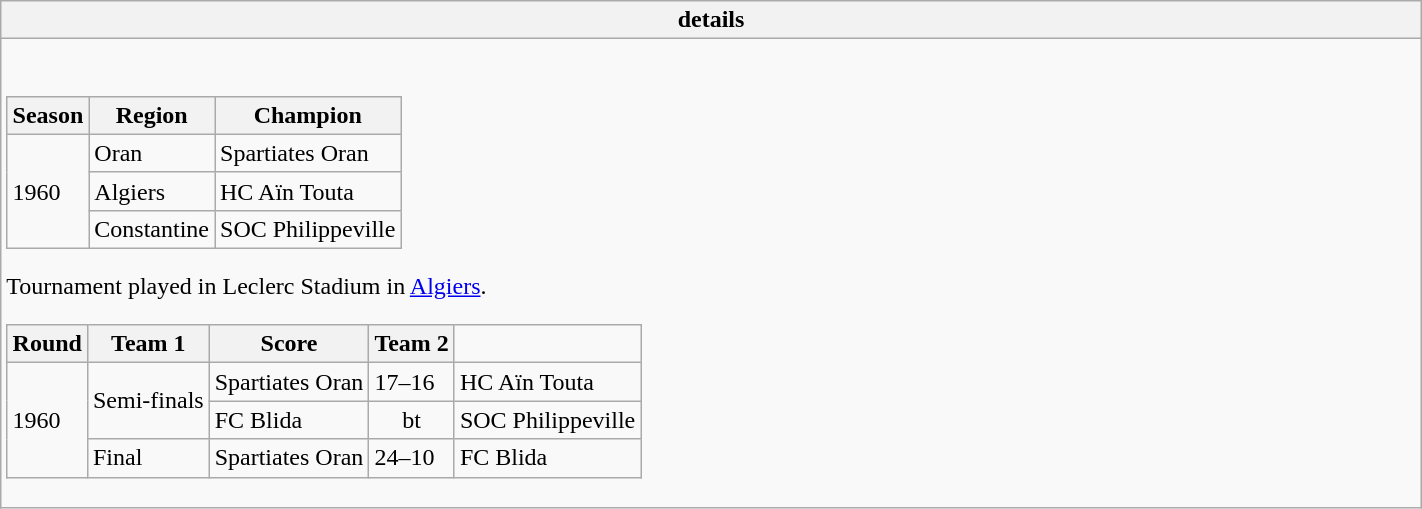<table class="wikitable collapsible collapsed" style="width:75%">
<tr>
<th>details</th>
</tr>
<tr>
<td><br><table class="wikitable">
<tr>
<th>Season</th>
<th>Region</th>
<th>Champion</th>
</tr>
<tr>
<td rowspan=3>1960</td>
<td>Oran</td>
<td>Spartiates Oran</td>
</tr>
<tr>
<td>Algiers</td>
<td>HC Aïn Touta</td>
</tr>
<tr>
<td>Constantine</td>
<td>SOC Philippeville</td>
</tr>
</table>
Tournament played in Leclerc Stadium in <a href='#'>Algiers</a>.<table class="wikitable">
<tr>
<th>Round</th>
<th>Team 1</th>
<th>Score</th>
<th>Team 2</th>
</tr>
<tr>
<td rowspan=3>1960</td>
<td rowspan=2>Semi-finals</td>
<td>Spartiates Oran</td>
<td>17–16</td>
<td>HC Aïn Touta</td>
</tr>
<tr>
<td>FC Blida</td>
<td align=center>bt</td>
<td>SOC Philippeville</td>
</tr>
<tr>
<td>Final</td>
<td>Spartiates Oran</td>
<td>24–10</td>
<td>FC Blida</td>
</tr>
</table>
</td>
</tr>
</table>
